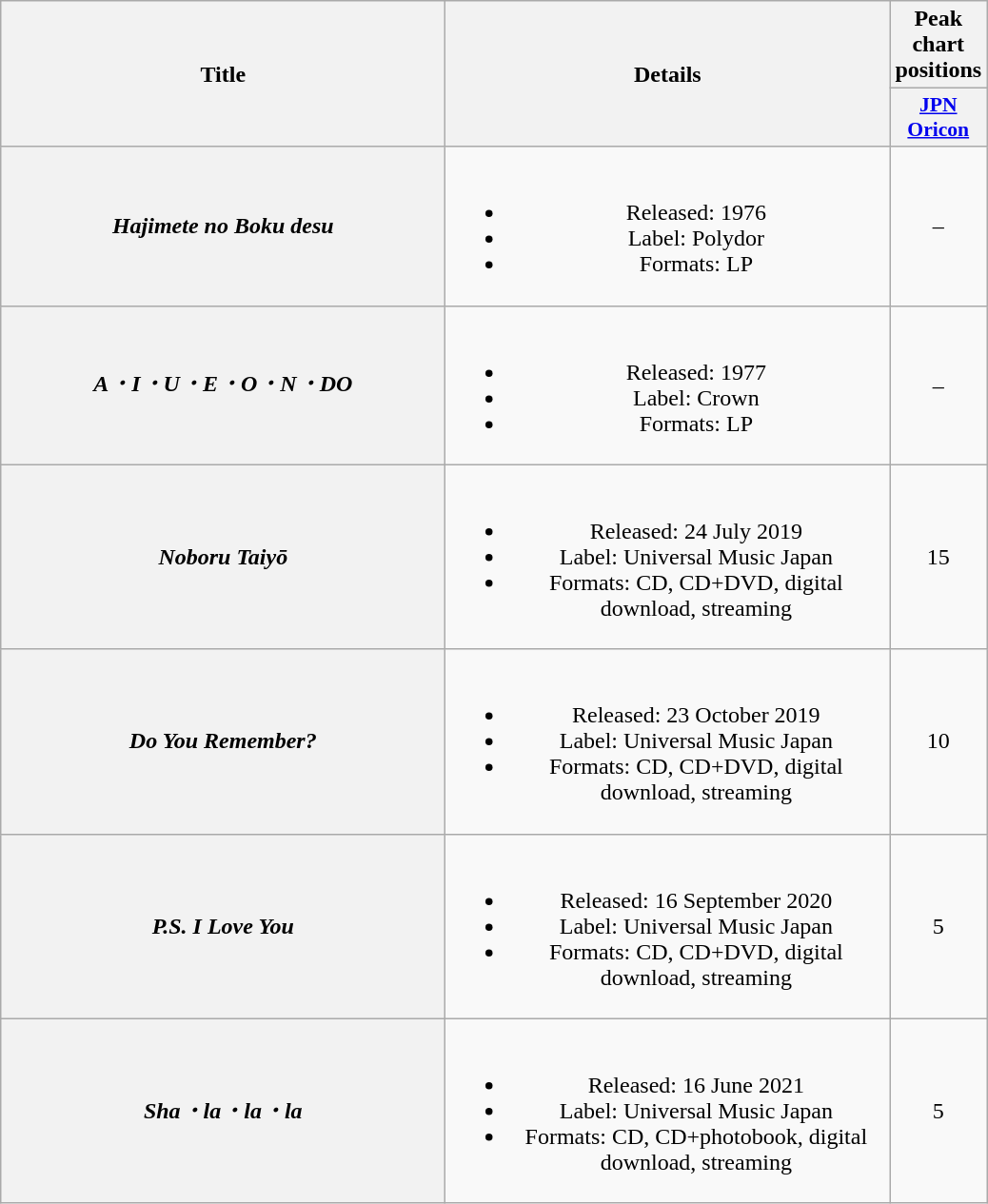<table class="wikitable plainrowheaders" style="text-align:center;">
<tr>
<th scope="col" rowspan="2" style="width:19em;">Title</th>
<th scope="col" rowspan="2" style="width:19em;">Details</th>
<th scope="col">Peak<br>chart<br>positions</th>
</tr>
<tr>
<th scope="col" style="width:2.9em;font-size:90%;"><a href='#'>JPN<br>Oricon</a><br></th>
</tr>
<tr>
<th scope="row"><em>Hajimete no Boku desu</em></th>
<td><br><ul><li>Released: 1976</li><li>Label: Polydor</li><li>Formats: LP</li></ul></td>
<td>–</td>
</tr>
<tr>
<th scope="row"><em>A・I・U・E・O・N・DO</em></th>
<td><br><ul><li>Released: 1977</li><li>Label: Crown</li><li>Formats: LP</li></ul></td>
<td>–</td>
</tr>
<tr>
<th scope="row"><em>Noboru Taiyō</em></th>
<td><br><ul><li>Released: 24 July 2019</li><li>Label: Universal Music Japan</li><li>Formats: CD, CD+DVD, digital download, streaming</li></ul></td>
<td>15</td>
</tr>
<tr>
<th scope="row"><em>Do You Remember?</em></th>
<td><br><ul><li>Released: 23 October 2019</li><li>Label: Universal Music Japan</li><li>Formats: CD, CD+DVD, digital download, streaming</li></ul></td>
<td>10</td>
</tr>
<tr>
<th scope="row"><em>P.S. I Love You</em></th>
<td><br><ul><li>Released: 16 September 2020</li><li>Label: Universal Music Japan</li><li>Formats: CD, CD+DVD, digital download, streaming</li></ul></td>
<td>5</td>
</tr>
<tr>
<th scope="row"><em>Sha・la・la・la</em></th>
<td><br><ul><li>Released: 16 June 2021</li><li>Label: Universal Music Japan</li><li>Formats: CD, CD+photobook, digital download, streaming</li></ul></td>
<td>5</td>
</tr>
</table>
